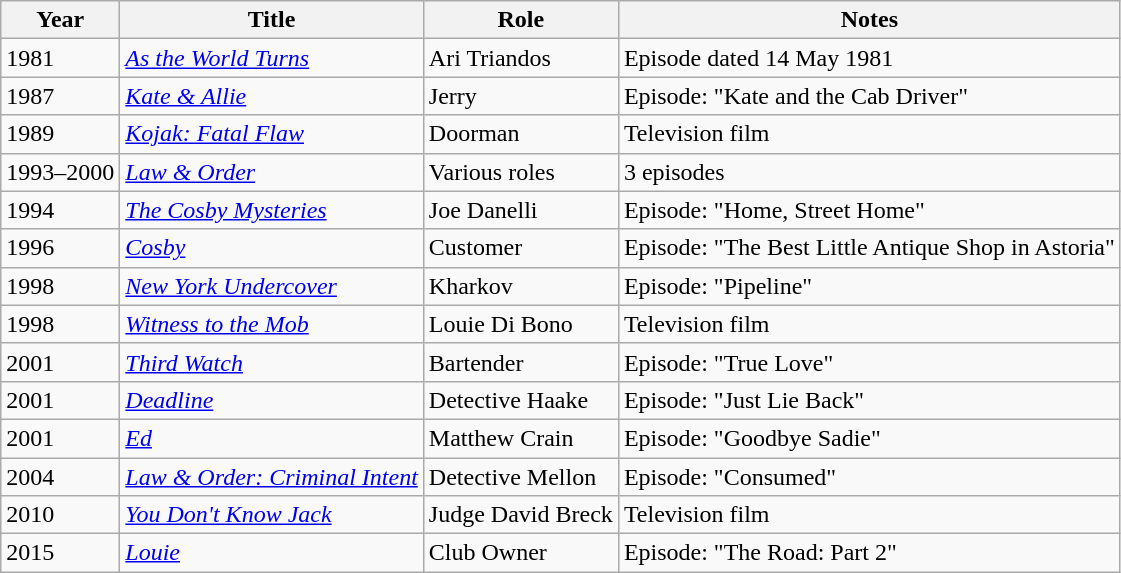<table class="wikitable sortable">
<tr>
<th>Year</th>
<th>Title</th>
<th>Role</th>
<th>Notes</th>
</tr>
<tr>
<td>1981</td>
<td><em><a href='#'>As the World Turns</a></em></td>
<td>Ari Triandos</td>
<td>Episode dated 14 May 1981</td>
</tr>
<tr>
<td>1987</td>
<td><em><a href='#'>Kate & Allie</a></em></td>
<td>Jerry</td>
<td>Episode: "Kate and the Cab Driver"</td>
</tr>
<tr>
<td>1989</td>
<td><em><a href='#'>Kojak: Fatal Flaw</a></em></td>
<td>Doorman</td>
<td>Television film</td>
</tr>
<tr>
<td>1993–2000</td>
<td><em><a href='#'>Law & Order</a></em></td>
<td>Various roles</td>
<td>3 episodes</td>
</tr>
<tr>
<td>1994</td>
<td><em><a href='#'>The Cosby Mysteries</a></em></td>
<td>Joe Danelli</td>
<td>Episode: "Home, Street Home"</td>
</tr>
<tr>
<td>1996</td>
<td><a href='#'><em>Cosby</em></a></td>
<td>Customer</td>
<td>Episode: "The Best Little Antique Shop in Astoria"</td>
</tr>
<tr>
<td>1998</td>
<td><em><a href='#'>New York Undercover</a></em></td>
<td>Kharkov</td>
<td>Episode: "Pipeline"</td>
</tr>
<tr>
<td>1998</td>
<td><em><a href='#'>Witness to the Mob</a></em></td>
<td>Louie Di Bono</td>
<td>Television film</td>
</tr>
<tr>
<td>2001</td>
<td><em><a href='#'>Third Watch</a></em></td>
<td>Bartender</td>
<td>Episode: "True Love"</td>
</tr>
<tr>
<td>2001</td>
<td><a href='#'><em>Deadline</em></a></td>
<td>Detective Haake</td>
<td>Episode: "Just Lie Back"</td>
</tr>
<tr>
<td>2001</td>
<td><a href='#'><em>Ed</em></a></td>
<td>Matthew Crain</td>
<td>Episode: "Goodbye Sadie"</td>
</tr>
<tr>
<td>2004</td>
<td><em><a href='#'>Law & Order: Criminal Intent</a></em></td>
<td>Detective Mellon</td>
<td>Episode: "Consumed"</td>
</tr>
<tr>
<td>2010</td>
<td><a href='#'><em>You Don't Know Jack</em></a></td>
<td>Judge David Breck</td>
<td>Television film</td>
</tr>
<tr>
<td>2015</td>
<td><a href='#'><em>Louie</em></a></td>
<td>Club Owner</td>
<td>Episode: "The Road: Part 2"</td>
</tr>
</table>
